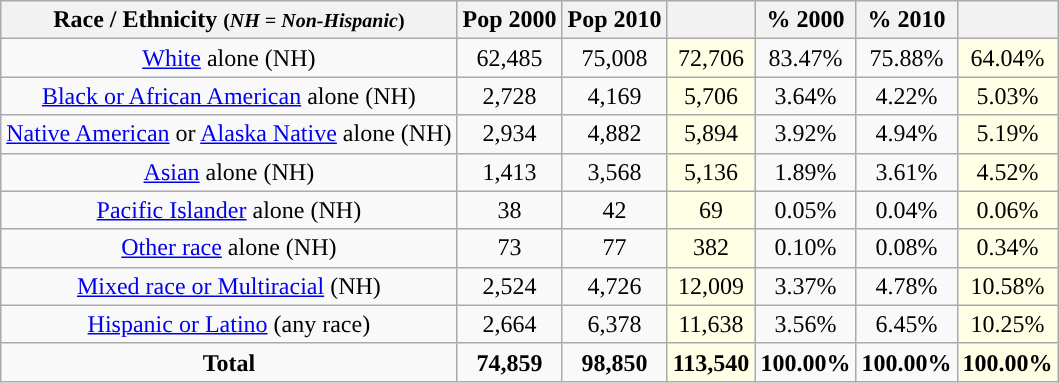<table class="wikitable" style="text-align:center;">
<tr>
<th>Race / Ethnicity <small>(<em>NH = Non-Hispanic</em>)</small></th>
<th>Pop 2000</th>
<th>Pop 2010</th>
<th></th>
<th>% 2000</th>
<th>% 2010</th>
<th></th>
</tr>
<tr>
<td><a href='#'>White</a> alone (NH)</td>
<td>62,485</td>
<td>75,008</td>
<td style='background: #ffffe6;'>72,706</td>
<td>83.47%</td>
<td>75.88%</td>
<td style='background: #ffffe6;'>64.04%</td>
</tr>
<tr>
<td><a href='#'>Black or African American</a> alone (NH)</td>
<td>2,728</td>
<td>4,169</td>
<td style='background: #ffffe6;'>5,706</td>
<td>3.64%</td>
<td>4.22%</td>
<td style='background: #ffffe6;'>5.03%</td>
</tr>
<tr>
<td><a href='#'>Native American</a> or <a href='#'>Alaska Native</a> alone (NH)</td>
<td>2,934</td>
<td>4,882</td>
<td style='background: #ffffe6;'>5,894</td>
<td>3.92%</td>
<td>4.94%</td>
<td style='background: #ffffe6;'>5.19%</td>
</tr>
<tr>
<td><a href='#'>Asian</a> alone (NH)</td>
<td>1,413</td>
<td>3,568</td>
<td style='background: #ffffe6;'>5,136</td>
<td>1.89%</td>
<td>3.61%</td>
<td style='background: #ffffe6;'>4.52%</td>
</tr>
<tr>
<td><a href='#'>Pacific Islander</a> alone (NH)</td>
<td>38</td>
<td>42</td>
<td style='background: #ffffe6;'>69</td>
<td>0.05%</td>
<td>0.04%</td>
<td style='background: #ffffe6;'>0.06%</td>
</tr>
<tr>
<td><a href='#'>Other race</a> alone (NH)</td>
<td>73</td>
<td>77</td>
<td style='background: #ffffe6;'>382</td>
<td>0.10%</td>
<td>0.08%</td>
<td style='background: #ffffe6;'>0.34%</td>
</tr>
<tr>
<td><a href='#'>Mixed race or Multiracial</a> (NH)</td>
<td>2,524</td>
<td>4,726</td>
<td style='background: #ffffe6;'>12,009</td>
<td>3.37%</td>
<td>4.78%</td>
<td style='background: #ffffe6;'>10.58%</td>
</tr>
<tr>
<td><a href='#'>Hispanic or Latino</a> (any race)</td>
<td>2,664</td>
<td>6,378</td>
<td style='background: #ffffe6;'>11,638</td>
<td>3.56%</td>
<td>6.45%</td>
<td style='background: #ffffe6;'>10.25%</td>
</tr>
<tr>
<td><strong>Total</strong></td>
<td><strong>74,859</strong></td>
<td><strong>98,850</strong></td>
<td style='background: #ffffe6;'><strong>113,540</strong></td>
<td><strong>100.00%</strong></td>
<td><strong>100.00%</strong></td>
<td style='background: #ffffe6;'><strong>100.00%</strong></td>
</tr>
</table>
